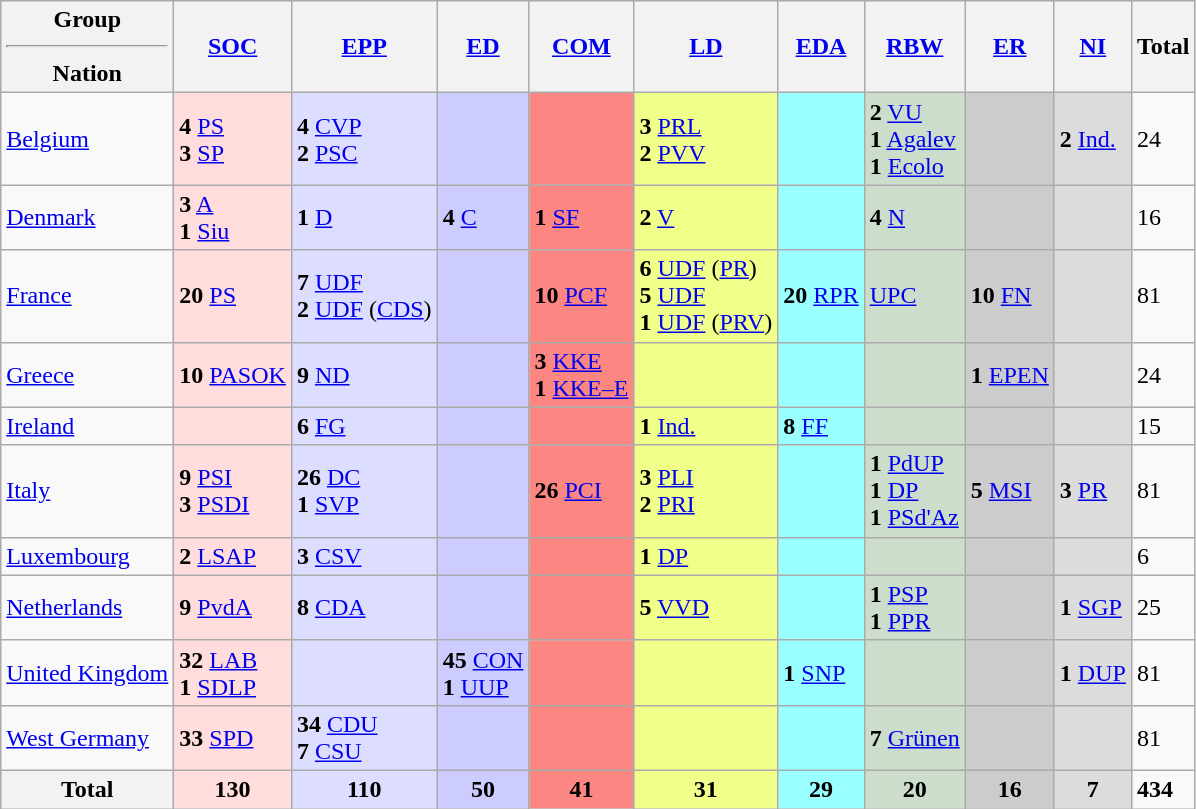<table class="wikitable sortable" style="text-align:left">
<tr>
<th>Group<hr>Nation</th>
<th BGCOLOR="#FFDDDD" class="unsortable" style="margin:auto;"><a href='#'>SOC</a></th>
<th BGCOLOR="#DDDDFF" class="unsortable" style="margin:auto;"><a href='#'>EPP</a></th>
<th BGCOLOR="#CCCCFF" class="unsortable" style="margin:auto;"><a href='#'>ED</a></th>
<th BGCOLOR="#FB8682" class="unsortable" style="margin:auto;"><a href='#'>COM</a></th>
<th BGCOLOR="#f0ff8a" class="unsortable" style="margin:auto;"><a href='#'>LD</a></th>
<th BGCOLOR="#99FFFF" class="unsortable" style="margin:auto;"><a href='#'>EDA</a></th>
<th BGCOLOR="#CCDDCC" class="unsortable" style="margin:auto;"><a href='#'>RBW</a></th>
<th BGCOLOR="#CCCCCC" class="unsortable" style="margin:auto;"><a href='#'>ER</a></th>
<th BGCOLOR="#dcdcdc" class="unsortable" style="margin:auto;"><a href='#'>NI</a></th>
<th><strong>Total</strong></th>
</tr>
<tr>
<td><a href='#'>Belgium</a></td>
<td BGCOLOR="#FFDDDD"><strong>4</strong> <a href='#'>PS</a> <br> <strong>3</strong> <a href='#'>SP</a></td>
<td BGCOLOR="#DDDDFF"><strong>4</strong> <a href='#'>CVP</a> <br> <strong>2</strong> <a href='#'>PSC</a></td>
<td BGCOLOR="#CCCCFF"></td>
<td BGCOLOR="#FB8682"></td>
<td BGCOLOR="#f0ff8a"><strong>3</strong> <a href='#'>PRL</a> <br> <strong>2</strong> <a href='#'>PVV</a></td>
<td BGCOLOR="#99FFFF"></td>
<td BGCOLOR="#CCDDCC"><strong>2</strong> <a href='#'>VU</a> <br> <strong>1</strong> <a href='#'>Agalev</a> <br> <strong>1</strong> <a href='#'>Ecolo</a></td>
<td BGCOLOR="#CCCCCC"></td>
<td BGCOLOR="#dcdcdc"><strong>2</strong> <a href='#'>Ind.</a></td>
<td>24</td>
</tr>
<tr>
<td><a href='#'>Denmark</a></td>
<td BGCOLOR="#FFDDDD"><strong>3</strong> <a href='#'>A</a> <br> <strong>1</strong> <a href='#'>Siu</a></td>
<td BGCOLOR="#DDDDFF"><strong>1</strong> <a href='#'>D</a></td>
<td BGCOLOR="#CCCCFF"><strong>4</strong> <a href='#'>C</a></td>
<td BGCOLOR="#FB8682"><strong>1</strong> <a href='#'>SF</a></td>
<td BGCOLOR="#f0ff8a"><strong>2</strong> <a href='#'>V</a></td>
<td BGCOLOR="#99FFFF"></td>
<td BGCOLOR="#CCDDCC"><strong>4</strong> <a href='#'>N</a></td>
<td BGCOLOR="#CCCCCC"></td>
<td BGCOLOR="#dcdcdc"></td>
<td>16</td>
</tr>
<tr>
<td><a href='#'>France</a></td>
<td BGCOLOR="#FFDDDD"><strong>20</strong> <a href='#'>PS</a></td>
<td BGCOLOR="#DDDDFF"><strong>7</strong> <a href='#'>UDF</a> <br> <strong>2</strong> <a href='#'>UDF</a> (<a href='#'>CDS</a>)</td>
<td BGCOLOR="#CCCCFF"></td>
<td BGCOLOR="#FB8682"><strong>10</strong> <a href='#'>PCF</a></td>
<td BGCOLOR="#f0ff8a"><strong>6</strong> <a href='#'>UDF</a> (<a href='#'>PR</a>) <br> <strong>5</strong> <a href='#'>UDF</a> <br> <strong>1</strong> <a href='#'>UDF</a> (<a href='#'>PRV</a>)</td>
<td BGCOLOR="#99FFFF"><strong>20</strong> <a href='#'>RPR</a></td>
<td BGCOLOR="#CCDDCC"><strong> </strong> <a href='#'>UPC</a></td>
<td BGCOLOR="#CCCCCC"><strong>10</strong> <a href='#'>FN</a></td>
<td BGCOLOR="#dcdcdc"></td>
<td>81</td>
</tr>
<tr>
<td><a href='#'>Greece</a></td>
<td BGCOLOR="#FFDDDD"><strong>10</strong> <a href='#'>PASOK</a></td>
<td BGCOLOR="#DDDDFF"><strong>9</strong> <a href='#'>ND</a></td>
<td BGCOLOR="#CCCCFF"></td>
<td BGCOLOR="#FB8682"><strong>3</strong> <a href='#'>KKE</a> <br> <strong>1</strong> <a href='#'>KKE–E</a></td>
<td BGCOLOR="#f0ff8a"></td>
<td BGCOLOR="#99FFFF"></td>
<td BGCOLOR="#CCDDCC"></td>
<td BGCOLOR="#CCCCCC"><strong>1</strong> <a href='#'>EPEN</a></td>
<td BGCOLOR="#dcdcdc"></td>
<td>24</td>
</tr>
<tr>
<td><a href='#'>Ireland</a></td>
<td BGCOLOR="#FFDDDD"></td>
<td BGCOLOR="#DDDDFF"><strong>6</strong> <a href='#'>FG</a></td>
<td BGCOLOR="#CCCCFF"></td>
<td BGCOLOR="#FB8682"></td>
<td BGCOLOR="#f0ff8a"><strong>1</strong> <a href='#'>Ind.</a></td>
<td BGCOLOR="#99FFFF"><strong>8</strong> <a href='#'>FF</a></td>
<td BGCOLOR="#CCDDCC"></td>
<td BGCOLOR="#CCCCCC"></td>
<td BGCOLOR="#dcdcdc"></td>
<td>15</td>
</tr>
<tr>
<td><a href='#'>Italy</a></td>
<td BGCOLOR="#FFDDDD"><strong>9</strong> <a href='#'>PSI</a> <br> <strong>3</strong> <a href='#'>PSDI</a></td>
<td BGCOLOR="#DDDDFF"><strong>26</strong> <a href='#'>DC</a> <br> <strong>1</strong> <a href='#'>SVP</a></td>
<td BGCOLOR="#CCCCFF"></td>
<td BGCOLOR="#FB8682"><strong>26</strong> <a href='#'>PCI</a></td>
<td BGCOLOR="#f0ff8a"><strong>3</strong> <a href='#'>PLI</a> <br> <strong>2</strong> <a href='#'>PRI</a></td>
<td BGCOLOR="#99FFFF"></td>
<td BGCOLOR="#CCDDCC"><strong>1</strong> <a href='#'>PdUP</a> <br> <strong>1</strong> <a href='#'>DP</a> <br> <strong>1</strong> <a href='#'>PSd'Az</a></td>
<td BGCOLOR="#CCCCCC"><strong>5</strong> <a href='#'>MSI</a></td>
<td BGCOLOR="#dcdcdc"><strong>3</strong> <a href='#'>PR</a></td>
<td>81</td>
</tr>
<tr>
<td><a href='#'>Luxembourg</a></td>
<td BGCOLOR="#FFDDDD"><strong>2</strong> <a href='#'>LSAP</a></td>
<td BGCOLOR="#DDDDFF"><strong>3</strong> <a href='#'>CSV</a></td>
<td BGCOLOR="#CCCCFF"></td>
<td BGCOLOR="#FB8682"></td>
<td BGCOLOR="#f0ff8a"><strong>1</strong> <a href='#'>DP</a></td>
<td BGCOLOR="#99FFFF"></td>
<td BGCOLOR="#CCDDCC"></td>
<td BGCOLOR="#CCCCCC"></td>
<td BGCOLOR="#dcdcdc"></td>
<td>6</td>
</tr>
<tr>
<td><a href='#'>Netherlands</a></td>
<td BGCOLOR="#FFDDDD"><strong>9</strong> <a href='#'>PvdA</a></td>
<td BGCOLOR="#DDDDFF"><strong>8</strong> <a href='#'>CDA</a></td>
<td BGCOLOR="#CCCCFF"></td>
<td BGCOLOR="#FB8682"></td>
<td BGCOLOR="#f0ff8a"><strong>5</strong> <a href='#'>VVD</a></td>
<td BGCOLOR="#99FFFF"></td>
<td BGCOLOR="#CCDDCC"><strong>1</strong> <a href='#'>PSP</a> <br> <strong>1</strong> <a href='#'>PPR</a></td>
<td BGCOLOR="#CCCCCC"></td>
<td BGCOLOR="#dcdcdc"><strong>1</strong> <a href='#'>SGP</a></td>
<td>25</td>
</tr>
<tr>
<td><a href='#'>United Kingdom</a></td>
<td BGCOLOR="#FFDDDD"><strong>32</strong> <a href='#'>LAB</a> <br> <strong>1</strong> <a href='#'>SDLP</a></td>
<td BGCOLOR="#DDDDFF"></td>
<td BGCOLOR="#CCCCFF"><strong>45</strong> <a href='#'>CON</a> <br> <strong>1</strong> <a href='#'>UUP</a></td>
<td BGCOLOR="#FB8682"></td>
<td BGCOLOR="#f0ff8a"></td>
<td BGCOLOR="#99FFFF"><strong>1</strong> <a href='#'>SNP</a></td>
<td BGCOLOR="#CCDDCC"></td>
<td BGCOLOR="#CCCCCC"></td>
<td BGCOLOR="#dcdcdc"><strong>1</strong> <a href='#'>DUP</a></td>
<td>81</td>
</tr>
<tr>
<td><a href='#'>West Germany</a></td>
<td BGCOLOR="#FFDDDD"><strong>33</strong> <a href='#'>SPD</a></td>
<td BGCOLOR="#DDDDFF"><strong>34</strong> <a href='#'>CDU</a> <br> <strong>7</strong> <a href='#'>CSU</a></td>
<td BGCOLOR="#CCCCFF"></td>
<td BGCOLOR="#FB8682"></td>
<td BGCOLOR="#f0ff8a"></td>
<td BGCOLOR="#99FFFF"></td>
<td BGCOLOR="#CCDDCC"><strong>7</strong> <a href='#'>Grünen</a></td>
<td BGCOLOR="#CCCCCC"></td>
<td BGCOLOR="#dcdcdc"></td>
<td>81</td>
</tr>
<tr>
<th>Total</th>
<td BGCOLOR="#FFDDDD" align="center"><strong>130</strong></td>
<td BGCOLOR="#DDDDFF" align="center"><strong>110</strong></td>
<td BGCOLOR="#CCCCFF" align="center"><strong>50</strong></td>
<td BGCOLOR="#FB8682" align="center"><strong>41</strong></td>
<td BGCOLOR="#f0ff8a" align="center"><strong>31</strong></td>
<td BGCOLOR="#99FFFF" align="center"><strong>29</strong></td>
<td BGCOLOR="#CCDDCC" align="center"><strong>20</strong></td>
<td BGCOLOR="#CCCCCC" align="center"><strong>16</strong></td>
<td BGCOLOR="#dcdcdc" align="center"><strong>7</strong></td>
<td><strong>434</strong></td>
</tr>
</table>
